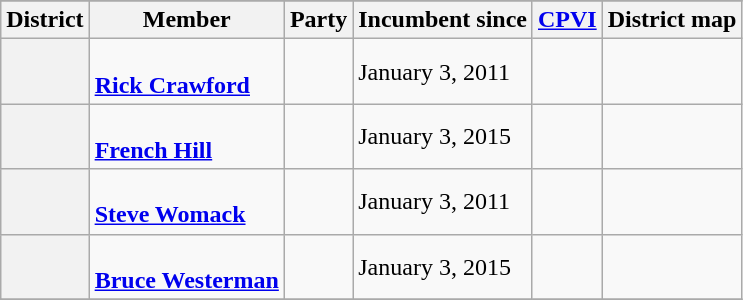<table class="wikitable sortable">
<tr>
</tr>
<tr>
<th scope="col">District</th>
<th scope="col">Member<br></th>
<th scope="col">Party</th>
<th scope="col" data-sort-type="date">Incumbent since</th>
<th scope="col" data-sort-type="number"><a href='#'>CPVI</a><br></th>
<th scope="col" class="unsortable">District map</th>
</tr>
<tr>
<th scope="row"></th>
<td data-sort-value="Crawford, Rick"><br><strong><a href='#'>Rick Crawford</a></strong><br></td>
<td></td>
<td>January 3, 2011</td>
<td></td>
<td></td>
</tr>
<tr>
<th scope="row"></th>
<td data-sort-value="Hill, French"><br><strong><a href='#'>French Hill</a></strong><br></td>
<td></td>
<td>January 3, 2015</td>
<td></td>
<td></td>
</tr>
<tr>
<th scope="row"></th>
<td data-sort-value="Womack, Steve"><br><strong><a href='#'>Steve Womack</a></strong><br></td>
<td></td>
<td>January 3, 2011</td>
<td></td>
<td></td>
</tr>
<tr>
<th scope="row"></th>
<td data-sort-value="Westerman, Bruce"><br><strong><a href='#'>Bruce Westerman</a></strong><br></td>
<td></td>
<td>January 3, 2015</td>
<td></td>
<td></td>
</tr>
<tr>
</tr>
</table>
